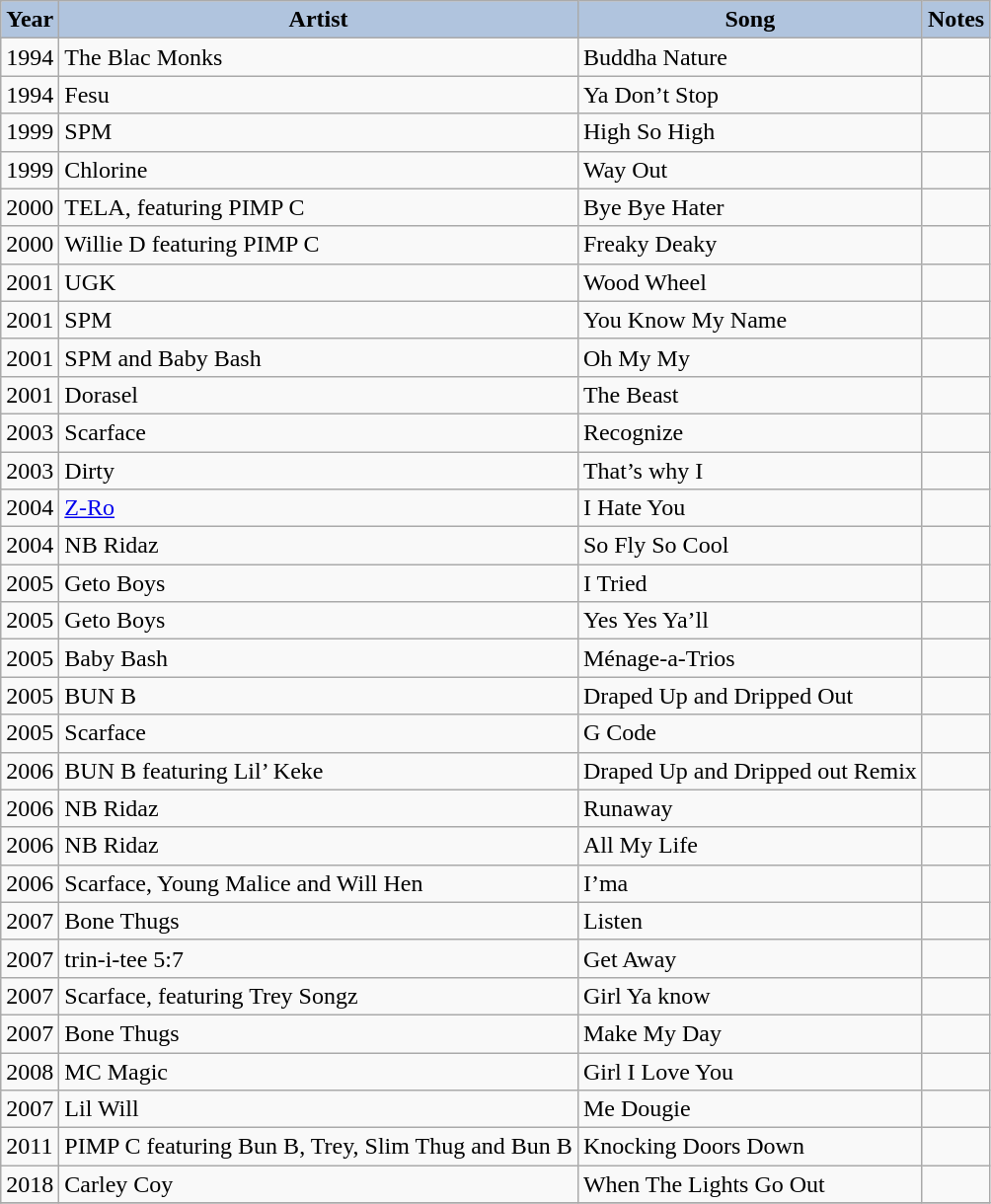<table class="wikitable">
<tr>
<th style="background:#B0C4DE;">Year</th>
<th style="background:#B0C4DE;">Artist</th>
<th style="background:#B0C4DE;">Song</th>
<th style="background:#B0C4DE;">Notes</th>
</tr>
<tr>
<td>1994</td>
<td>The Blac Monks</td>
<td>Buddha Nature</td>
<td></td>
</tr>
<tr>
<td>1994</td>
<td>Fesu</td>
<td>Ya Don’t Stop</td>
<td></td>
</tr>
<tr>
<td>1999</td>
<td>SPM</td>
<td>High So High</td>
<td></td>
</tr>
<tr>
<td>1999</td>
<td>Chlorine</td>
<td>Way Out</td>
<td></td>
</tr>
<tr>
<td>2000</td>
<td>TELA, featuring PIMP C</td>
<td>Bye Bye Hater</td>
<td></td>
</tr>
<tr>
<td>2000</td>
<td>Willie D featuring PIMP C</td>
<td>Freaky Deaky</td>
<td></td>
</tr>
<tr>
<td>2001</td>
<td>UGK</td>
<td>Wood Wheel</td>
<td></td>
</tr>
<tr>
<td>2001</td>
<td>SPM</td>
<td>You Know  My Name</td>
<td></td>
</tr>
<tr>
<td>2001</td>
<td>SPM and Baby Bash</td>
<td>Oh My My</td>
<td></td>
</tr>
<tr>
<td>2001</td>
<td>Dorasel</td>
<td>The Beast</td>
<td></td>
</tr>
<tr>
<td>2003</td>
<td>Scarface</td>
<td>Recognize</td>
<td></td>
</tr>
<tr>
<td>2003</td>
<td>Dirty</td>
<td>That’s why I</td>
<td></td>
</tr>
<tr>
<td>2004</td>
<td><a href='#'>Z-Ro</a></td>
<td>I Hate You</td>
<td></td>
</tr>
<tr>
<td>2004</td>
<td>NB Ridaz</td>
<td>So Fly So Cool</td>
<td></td>
</tr>
<tr>
<td>2005</td>
<td>Geto Boys</td>
<td>I Tried</td>
<td></td>
</tr>
<tr>
<td>2005</td>
<td>Geto Boys</td>
<td>Yes Yes Ya’ll</td>
<td></td>
</tr>
<tr>
<td>2005</td>
<td>Baby Bash</td>
<td>Ménage-a-Trios</td>
<td></td>
</tr>
<tr>
<td>2005</td>
<td>BUN B</td>
<td>Draped Up and Dripped Out</td>
<td></td>
</tr>
<tr>
<td>2005</td>
<td>Scarface</td>
<td>G Code</td>
<td></td>
</tr>
<tr>
<td>2006</td>
<td>BUN B featuring Lil’ Keke</td>
<td>Draped Up and Dripped out Remix</td>
<td></td>
</tr>
<tr>
<td>2006</td>
<td>NB Ridaz</td>
<td>Runaway</td>
<td></td>
</tr>
<tr>
<td>2006</td>
<td>NB Ridaz</td>
<td>All My Life</td>
<td></td>
</tr>
<tr>
<td>2006</td>
<td>Scarface, Young Malice and Will Hen</td>
<td>I’ma</td>
<td></td>
</tr>
<tr>
<td>2007</td>
<td>Bone Thugs</td>
<td>Listen</td>
<td></td>
</tr>
<tr>
<td>2007</td>
<td>trin-i-tee 5:7</td>
<td>Get Away</td>
<td></td>
</tr>
<tr>
<td>2007</td>
<td>Scarface, featuring Trey Songz</td>
<td>Girl Ya know</td>
<td></td>
</tr>
<tr>
<td>2007</td>
<td>Bone Thugs</td>
<td>Make My Day</td>
<td></td>
</tr>
<tr>
<td>2008</td>
<td>MC Magic</td>
<td>Girl I Love You</td>
<td></td>
</tr>
<tr>
<td>2007</td>
<td>Lil Will</td>
<td>Me Dougie</td>
<td></td>
</tr>
<tr>
<td>2011</td>
<td>PIMP C featuring Bun B, Trey, Slim Thug and Bun B</td>
<td>Knocking Doors Down</td>
<td></td>
</tr>
<tr>
<td>2018</td>
<td>Carley Coy</td>
<td>When The Lights Go Out</td>
<td></td>
</tr>
<tr>
</tr>
</table>
